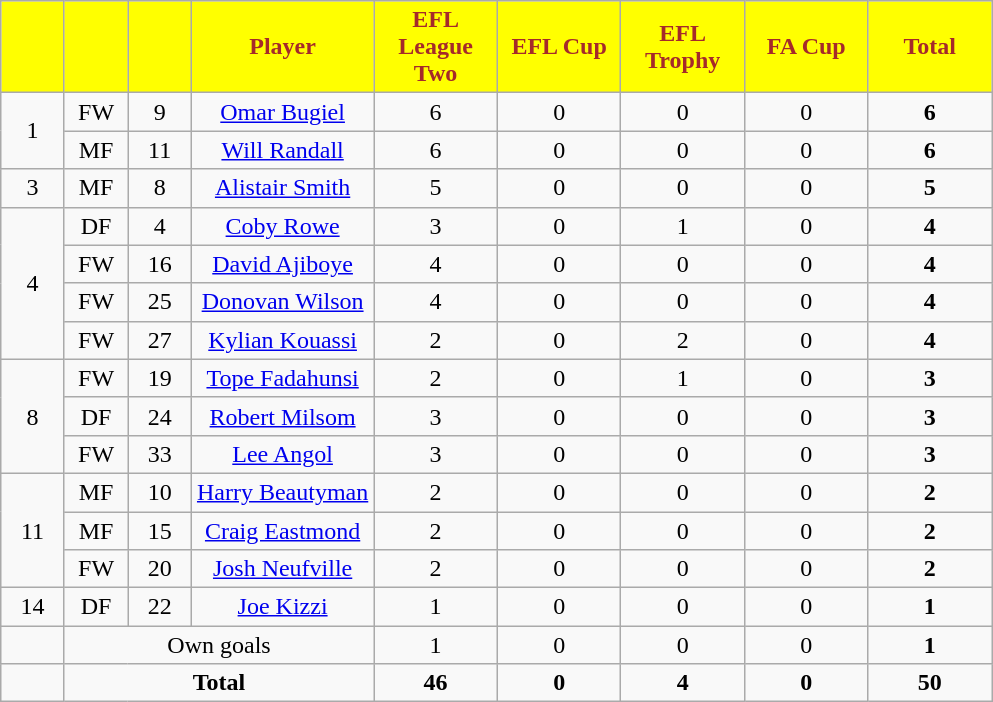<table class="wikitable sortable" style="text-align:center">
<tr>
<th style="background:#FFFF00; color:brown; width:35px;"></th>
<th style="background:#FFFF00; color:brown; width:35px;"></th>
<th style="background:#FFFF00; color:brown; width:35px;"></th>
<th style="background:#FFFF00; color:brown;">Player</th>
<th style="background:#FFFF00; color:brown; width:75px;">EFL League Two</th>
<th style="background:#FFFF00; color:brown; width:75px;">EFL Cup</th>
<th style="background:#FFFF00; color:brown; width:75px;">EFL Trophy</th>
<th style="background:#FFFF00; color:brown; width:75px;">FA Cup</th>
<th style="background:#FFFF00; color:brown; width:75px;"><strong>Total</strong></th>
</tr>
<tr>
<td rowspan=2>1</td>
<td>FW</td>
<td>9</td>
<td> <a href='#'>Omar Bugiel</a></td>
<td>6</td>
<td>0</td>
<td>0</td>
<td>0</td>
<td><strong>6</strong></td>
</tr>
<tr>
<td>MF</td>
<td>11</td>
<td> <a href='#'>Will Randall</a></td>
<td>6</td>
<td>0</td>
<td>0</td>
<td>0</td>
<td><strong>6</strong></td>
</tr>
<tr>
<td>3</td>
<td>MF</td>
<td>8</td>
<td> <a href='#'>Alistair Smith</a></td>
<td>5</td>
<td>0</td>
<td>0</td>
<td>0</td>
<td><strong>5</strong></td>
</tr>
<tr>
<td rowspan=4>4</td>
<td>DF</td>
<td>4</td>
<td> <a href='#'>Coby Rowe</a></td>
<td>3</td>
<td>0</td>
<td>1</td>
<td>0</td>
<td><strong>4</strong></td>
</tr>
<tr>
<td>FW</td>
<td>16</td>
<td> <a href='#'>David Ajiboye</a></td>
<td>4</td>
<td>0</td>
<td>0</td>
<td>0</td>
<td><strong>4</strong></td>
</tr>
<tr>
<td>FW</td>
<td>25</td>
<td> <a href='#'>Donovan Wilson</a></td>
<td>4</td>
<td>0</td>
<td>0</td>
<td>0</td>
<td><strong>4</strong></td>
</tr>
<tr>
<td>FW</td>
<td>27</td>
<td> <a href='#'>Kylian Kouassi</a></td>
<td>2</td>
<td>0</td>
<td>2</td>
<td>0</td>
<td><strong>4</strong></td>
</tr>
<tr>
<td rowspan=3>8</td>
<td>FW</td>
<td>19</td>
<td> <a href='#'>Tope Fadahunsi</a></td>
<td>2</td>
<td>0</td>
<td>1</td>
<td>0</td>
<td><strong>3</strong></td>
</tr>
<tr>
<td>DF</td>
<td>24</td>
<td> <a href='#'>Robert Milsom</a></td>
<td>3</td>
<td>0</td>
<td>0</td>
<td>0</td>
<td><strong>3</strong></td>
</tr>
<tr>
<td>FW</td>
<td>33</td>
<td> <a href='#'>Lee Angol</a></td>
<td>3</td>
<td>0</td>
<td>0</td>
<td>0</td>
<td><strong>3</strong></td>
</tr>
<tr>
<td rowspan=3>11</td>
<td>MF</td>
<td>10</td>
<td> <a href='#'>Harry Beautyman</a></td>
<td>2</td>
<td>0</td>
<td>0</td>
<td>0</td>
<td><strong>2</strong></td>
</tr>
<tr>
<td>MF</td>
<td>15</td>
<td> <a href='#'>Craig Eastmond</a></td>
<td>2</td>
<td>0</td>
<td>0</td>
<td>0</td>
<td><strong>2</strong></td>
</tr>
<tr>
<td>FW</td>
<td>20</td>
<td> <a href='#'>Josh Neufville</a></td>
<td>2</td>
<td>0</td>
<td>0</td>
<td>0</td>
<td><strong>2</strong></td>
</tr>
<tr>
<td>14</td>
<td>DF</td>
<td>22</td>
<td> <a href='#'>Joe Kizzi</a></td>
<td>1</td>
<td>0</td>
<td>0</td>
<td>0</td>
<td><strong>1</strong></td>
</tr>
<tr>
<td rowspan="1"></td>
<td colspan=3>Own goals</td>
<td>1</td>
<td>0</td>
<td>0</td>
<td>0</td>
<td><strong>1</strong></td>
</tr>
<tr>
<td rowspan="1"></td>
<td colspan=3><strong>Total</strong></td>
<td><strong>46</strong></td>
<td><strong>0</strong></td>
<td><strong>4</strong></td>
<td><strong>0</strong></td>
<td><strong>50</strong></td>
</tr>
</table>
